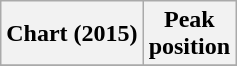<table class="wikitable sortable plainrowheaders" style="text-align:center;">
<tr>
<th scope="col">Chart (2015)</th>
<th scope="col">Peak<br>position</th>
</tr>
<tr>
</tr>
</table>
